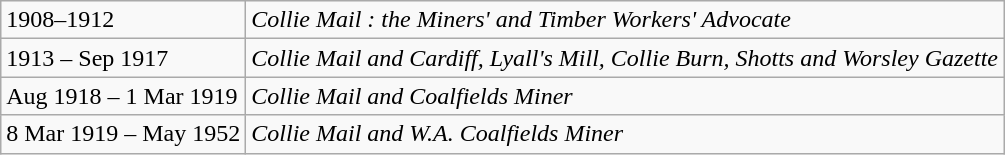<table class="wikitable">
<tr>
<td>1908–1912</td>
<td><em>Collie Mail : the Miners' and Timber Workers' Advocate</em></td>
</tr>
<tr>
<td>1913 – Sep 1917</td>
<td><em>Collie Mail and Cardiff, Lyall's Mill, Collie Burn, Shotts and Worsley Gazette</em></td>
</tr>
<tr>
<td>Aug 1918 – 1 Mar 1919</td>
<td><em>Collie Mail and Coalfields Miner</em></td>
</tr>
<tr>
<td>8 Mar 1919 – May 1952</td>
<td><em> Collie Mail and W.A. Coalfields Miner</em></td>
</tr>
</table>
